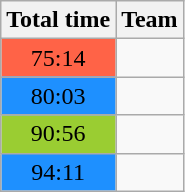<table class="wikitable" style="text-align:center;">
<tr>
<th>Total time</th>
<th>Team</th>
</tr>
<tr>
<td style="background-color:#FF6347">75:14</td>
<td style="text-align:left;"></td>
</tr>
<tr>
<td style="background-color:#1E90FF">80:03</td>
<td style="text-align:left;"></td>
</tr>
<tr>
<td style="background-color:#9ACD32">90:56</td>
<td style="text-align:left;"></td>
</tr>
<tr>
<td style="background-color:#1E90FF">94:11</td>
<td style="text-align:left;"></td>
</tr>
</table>
